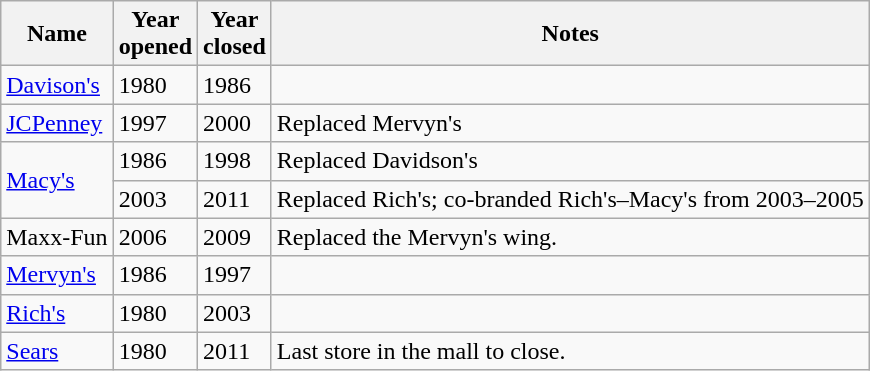<table class="wikitable sortable">
<tr>
<th>Name</th>
<th>Year<br>opened</th>
<th>Year<br>closed</th>
<th class="unsortable">Notes</th>
</tr>
<tr>
<td><a href='#'>Davison's</a></td>
<td>1980</td>
<td>1986</td>
<td></td>
</tr>
<tr>
<td><a href='#'>JCPenney</a></td>
<td>1997</td>
<td>2000</td>
<td>Replaced Mervyn's</td>
</tr>
<tr>
<td rowspan="2"><a href='#'>Macy's</a></td>
<td>1986</td>
<td>1998</td>
<td>Replaced Davidson's</td>
</tr>
<tr>
<td>2003</td>
<td>2011</td>
<td>Replaced Rich's; co-branded Rich's–Macy's from 2003–2005</td>
</tr>
<tr>
<td>Maxx-Fun</td>
<td>2006</td>
<td>2009</td>
<td>Replaced the Mervyn's wing.</td>
</tr>
<tr>
<td><a href='#'>Mervyn's</a></td>
<td>1986</td>
<td>1997</td>
<td></td>
</tr>
<tr>
<td><a href='#'>Rich's</a></td>
<td>1980</td>
<td>2003</td>
<td></td>
</tr>
<tr>
<td><a href='#'>Sears</a></td>
<td>1980</td>
<td>2011</td>
<td>Last store in the mall to close.</td>
</tr>
</table>
